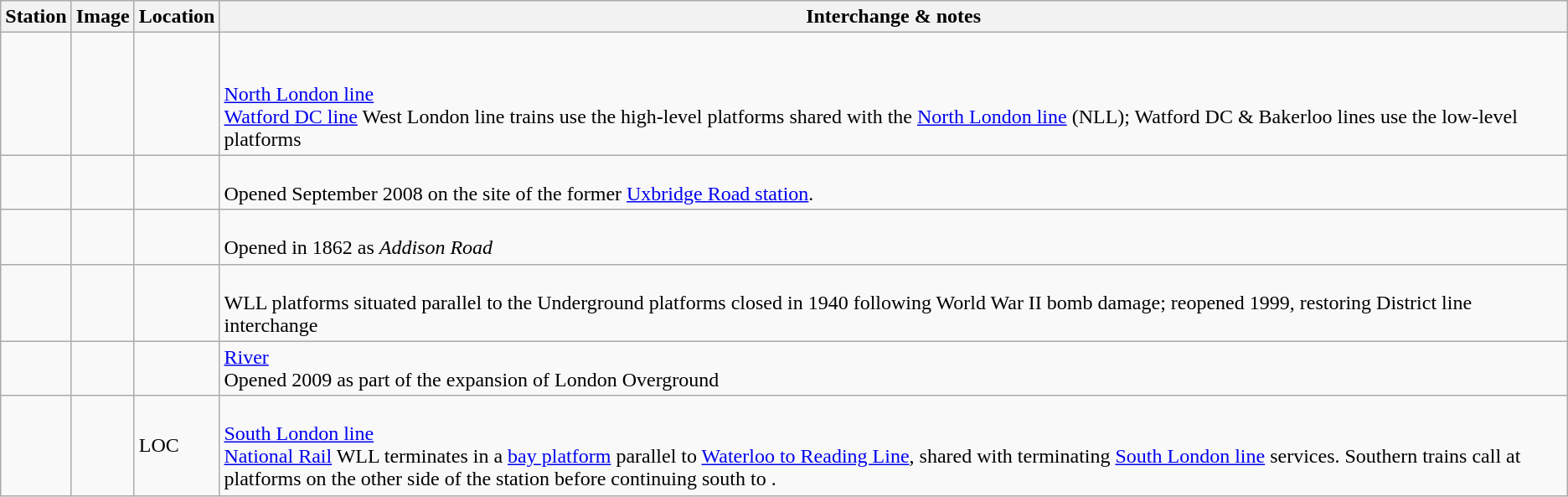<table class="wikitable">
<tr>
<th>Station</th>
<th>Image</th>
<th>Location</th>
<th>Interchange & notes</th>
</tr>
<tr>
<td><br></td>
<td></td>
<td></td>
<td><br> <br> <a href='#'>North London line</a><br> <a href='#'>Watford DC line</a>
West London line trains use the high-level platforms shared with the <a href='#'>North London line</a> (NLL); Watford DC & Bakerloo lines use the low-level platforms</td>
</tr>
<tr>
<td></td>
<td></td>
<td></td>
<td> <br>Opened September 2008 on the site of the former <a href='#'>Uxbridge Road station</a>.</td>
</tr>
<tr>
<td></td>
<td></td>
<td></td>
<td> <br>Opened in 1862 as <em>Addison Road</em></td>
</tr>
<tr>
<td></td>
<td></td>
<td></td>
<td> <br>WLL platforms situated parallel to the Underground platforms closed in 1940 following World War II bomb damage; reopened 1999, restoring District line interchange</td>
</tr>
<tr>
<td></td>
<td></td>
<td></td>
<td> <a href='#'>River</a><br>Opened 2009 as part of the expansion of London Overground</td>
</tr>
<tr>
<td></td>
<td></td>
<td>LOC</td>
<td><br> <a href='#'>South London line</a><br>
 <a href='#'>National Rail</a>
 WLL terminates in a <a href='#'>bay platform</a> parallel to <a href='#'>Waterloo to Reading Line</a>, shared with terminating <a href='#'>South London line</a> services. Southern trains call at platforms on the other side of the station before continuing south to .</td>
</tr>
</table>
